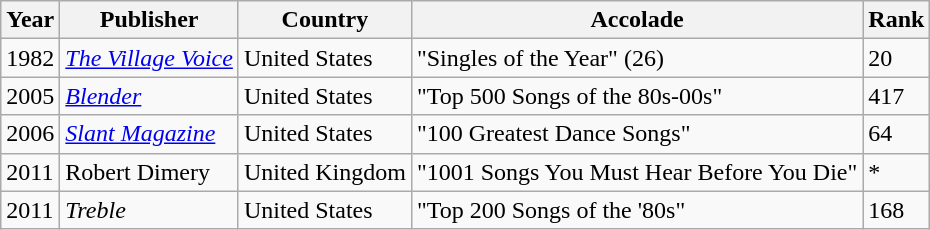<table class="wikitable sortable">
<tr>
<th>Year</th>
<th>Publisher</th>
<th>Country</th>
<th>Accolade</th>
<th>Rank</th>
</tr>
<tr>
<td>1982</td>
<td><em><a href='#'>The Village Voice</a></em></td>
<td>United States</td>
<td>"Singles of the Year" (26)</td>
<td>20</td>
</tr>
<tr>
<td>2005</td>
<td><em><a href='#'>Blender</a></em></td>
<td>United States</td>
<td>"Top 500 Songs of the 80s-00s"</td>
<td>417</td>
</tr>
<tr>
<td>2006</td>
<td><em><a href='#'>Slant Magazine</a></em></td>
<td>United States</td>
<td>"100 Greatest Dance Songs"</td>
<td>64</td>
</tr>
<tr>
<td>2011</td>
<td>Robert Dimery</td>
<td>United Kingdom</td>
<td>"1001 Songs You Must Hear Before You Die"</td>
<td>*</td>
</tr>
<tr>
<td>2011</td>
<td><em>Treble</em></td>
<td>United States</td>
<td>"Top 200 Songs of the '80s"</td>
<td>168</td>
</tr>
</table>
